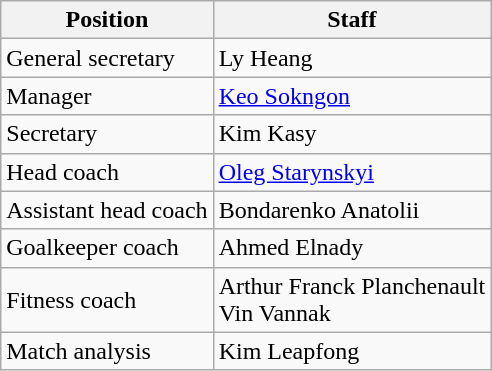<table class="wikitable">
<tr>
<th>Position</th>
<th>Staff</th>
</tr>
<tr>
<td>General secretary</td>
<td> Ly Heang</td>
</tr>
<tr>
<td>Manager</td>
<td> <a href='#'>Keo Sokngon</a></td>
</tr>
<tr>
<td>Secretary</td>
<td> Kim Kasy</td>
</tr>
<tr>
<td>Head coach</td>
<td> <a href='#'>Oleg Starynskyi</a></td>
</tr>
<tr>
<td>Assistant head coach</td>
<td> Bondarenko Anatolii</td>
</tr>
<tr>
<td>Goalkeeper coach</td>
<td> Ahmed Elnady</td>
</tr>
<tr>
<td>Fitness coach</td>
<td> Arthur Franck Planchenault <br>  Vin Vannak</td>
</tr>
<tr>
<td>Match analysis</td>
<td> Kim Leapfong</td>
</tr>
</table>
